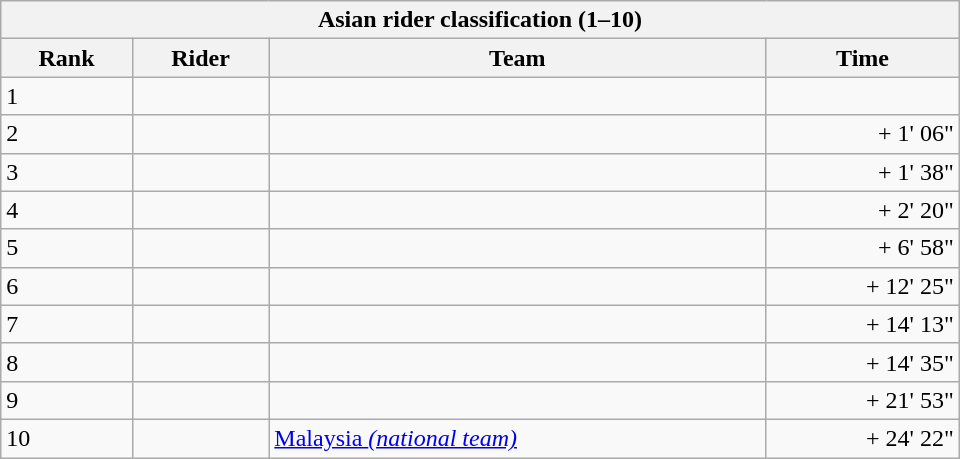<table class="wikitable" style="width:40em;margin-bottom:0">
<tr>
<th colspan=4>Asian rider classification (1–10)</th>
</tr>
<tr>
<th>Rank</th>
<th>Rider</th>
<th>Team</th>
<th>Time</th>
</tr>
<tr>
<td>1</td>
<td> </td>
<td></td>
<td align=right></td>
</tr>
<tr>
<td>2</td>
<td></td>
<td></td>
<td align=right>+ 1' 06"</td>
</tr>
<tr>
<td>3</td>
<td></td>
<td></td>
<td align=right>+ 1' 38"</td>
</tr>
<tr>
<td>4</td>
<td></td>
<td></td>
<td align=right>+ 2' 20"</td>
</tr>
<tr>
<td>5</td>
<td></td>
<td></td>
<td align=right>+ 6' 58"</td>
</tr>
<tr>
<td>6</td>
<td></td>
<td></td>
<td align=right>+ 12' 25"</td>
</tr>
<tr>
<td>7</td>
<td></td>
<td></td>
<td align=right>+ 14' 13"</td>
</tr>
<tr>
<td>8</td>
<td></td>
<td></td>
<td align=right>+ 14' 35"</td>
</tr>
<tr>
<td>9</td>
<td></td>
<td></td>
<td align=right>+ 21' 53"</td>
</tr>
<tr>
<td>10</td>
<td></td>
<td><a href='#'>Malaysia <em>(national team)</em></a></td>
<td align=right>+ 24' 22"</td>
</tr>
</table>
